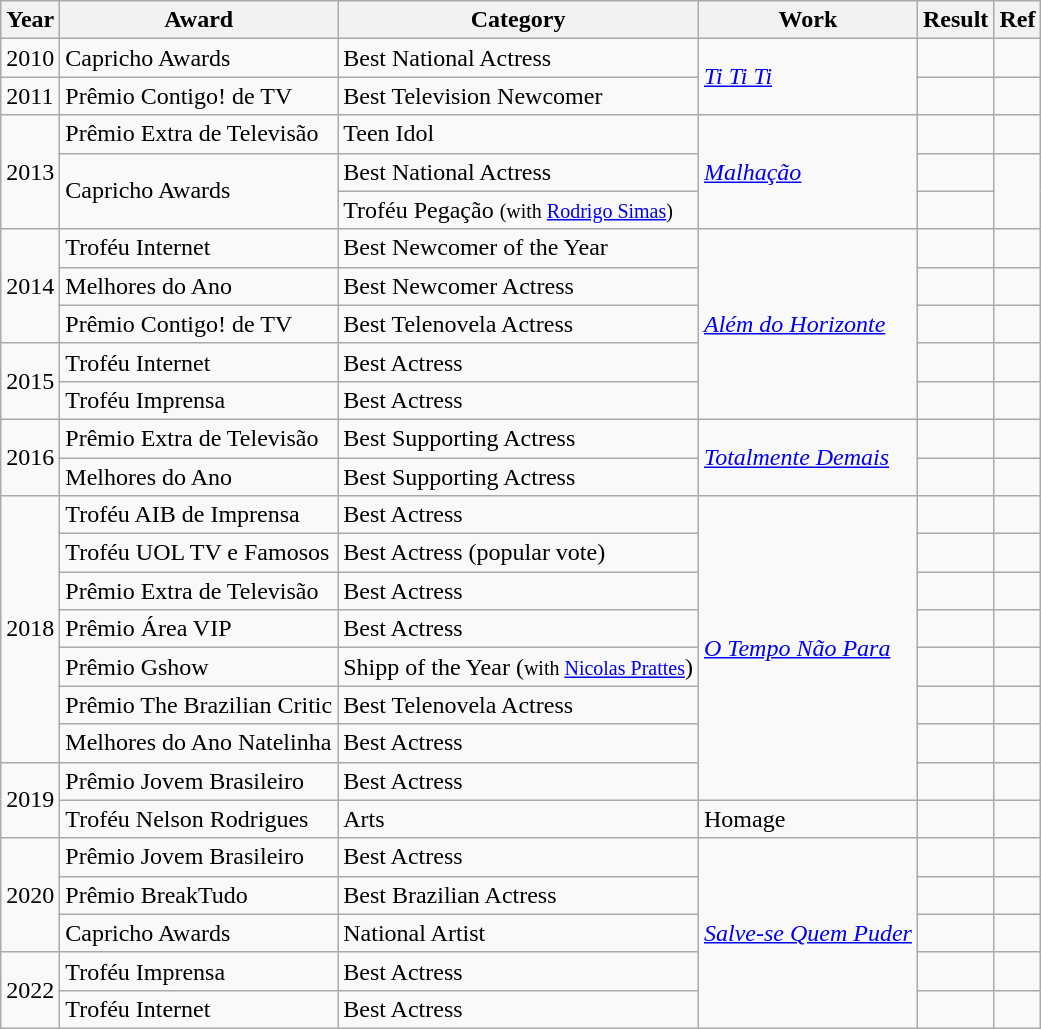<table class="wikitable">
<tr>
<th>Year</th>
<th>Award</th>
<th>Category</th>
<th>Work</th>
<th>Result</th>
<th>Ref</th>
</tr>
<tr>
<td>2010</td>
<td>Capricho Awards</td>
<td>Best National Actress</td>
<td rowspan="2"><em><a href='#'>Ti Ti Ti</a></em></td>
<td></td>
<td></td>
</tr>
<tr>
<td>2011</td>
<td>Prêmio Contigo! de TV</td>
<td>Best Television Newcomer</td>
<td></td>
<td></td>
</tr>
<tr>
<td rowspan="3">2013</td>
<td>Prêmio Extra de Televisão</td>
<td>Teen Idol</td>
<td rowspan="3"><em><a href='#'>Malhação</a></em></td>
<td></td>
<td></td>
</tr>
<tr>
<td rowspan="2">Capricho Awards</td>
<td>Best National Actress</td>
<td></td>
<td rowspan="2"></td>
</tr>
<tr>
<td>Troféu Pegação <small>(with <a href='#'>Rodrigo Simas</a>)</small></td>
<td></td>
</tr>
<tr>
<td rowspan="3">2014</td>
<td>Troféu Internet</td>
<td>Best Newcomer of the Year</td>
<td rowspan="5"><em><a href='#'>Além do Horizonte</a></em></td>
<td></td>
<td></td>
</tr>
<tr>
<td>Melhores do Ano</td>
<td>Best Newcomer Actress</td>
<td></td>
<td></td>
</tr>
<tr>
<td>Prêmio Contigo! de TV</td>
<td>Best Telenovela Actress</td>
<td></td>
<td></td>
</tr>
<tr>
<td rowspan="2">2015</td>
<td>Troféu Internet</td>
<td>Best Actress</td>
<td></td>
<td></td>
</tr>
<tr>
<td>Troféu Imprensa</td>
<td>Best Actress</td>
<td></td>
<td></td>
</tr>
<tr>
<td rowspan="2">2016</td>
<td>Prêmio Extra de Televisão</td>
<td>Best Supporting Actress</td>
<td rowspan="2"><em><a href='#'>Totalmente Demais</a></em></td>
<td></td>
<td></td>
</tr>
<tr>
<td>Melhores do Ano</td>
<td>Best Supporting Actress</td>
<td></td>
<td></td>
</tr>
<tr>
<td rowspan="7">2018</td>
<td>Troféu AIB de Imprensa</td>
<td>Best Actress</td>
<td rowspan="8"><em><a href='#'>O Tempo Não Para</a></em></td>
<td></td>
<td></td>
</tr>
<tr>
<td>Troféu UOL TV e Famosos</td>
<td>Best Actress (popular vote)</td>
<td></td>
<td></td>
</tr>
<tr>
<td>Prêmio Extra de Televisão</td>
<td>Best Actress</td>
<td></td>
<td></td>
</tr>
<tr>
<td>Prêmio Área VIP</td>
<td>Best  Actress</td>
<td></td>
<td></td>
</tr>
<tr>
<td>Prêmio Gshow</td>
<td>Shipp of the Year (<small>with <a href='#'>Nicolas Prattes</a></small>)</td>
<td></td>
<td></td>
</tr>
<tr>
<td>Prêmio The Brazilian Critic</td>
<td>Best Telenovela Actress</td>
<td></td>
<td></td>
</tr>
<tr>
<td>Melhores do Ano Natelinha</td>
<td>Best Actress</td>
<td></td>
<td></td>
</tr>
<tr>
<td rowspan="2">2019</td>
<td>Prêmio Jovem Brasileiro</td>
<td>Best Actress</td>
<td></td>
<td></td>
</tr>
<tr>
<td>Troféu Nelson Rodrigues</td>
<td>Arts</td>
<td>Homage</td>
<td></td>
<td></td>
</tr>
<tr>
<td rowspan="3">2020</td>
<td>Prêmio Jovem Brasileiro</td>
<td>Best Actress</td>
<td rowspan="5"><em><a href='#'>Salve-se Quem Puder</a></em></td>
<td></td>
<td></td>
</tr>
<tr>
<td>Prêmio BreakTudo</td>
<td>Best Brazilian Actress</td>
<td></td>
<td></td>
</tr>
<tr>
<td>Capricho Awards</td>
<td>National Artist</td>
<td></td>
<td></td>
</tr>
<tr>
<td rowspan="2">2022</td>
<td>Troféu Imprensa</td>
<td>Best Actress</td>
<td></td>
<td></td>
</tr>
<tr>
<td>Troféu Internet</td>
<td>Best Actress</td>
<td></td>
<td></td>
</tr>
</table>
